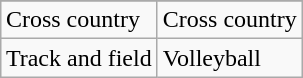<table class="wikitable" style="float:right; clear:right; margin:0 0 1em 1em;">
<tr>
</tr>
<tr>
<td>Cross country</td>
<td>Cross country</td>
</tr>
<tr>
<td>Track and field</td>
<td>Volleyball</td>
</tr>
</table>
